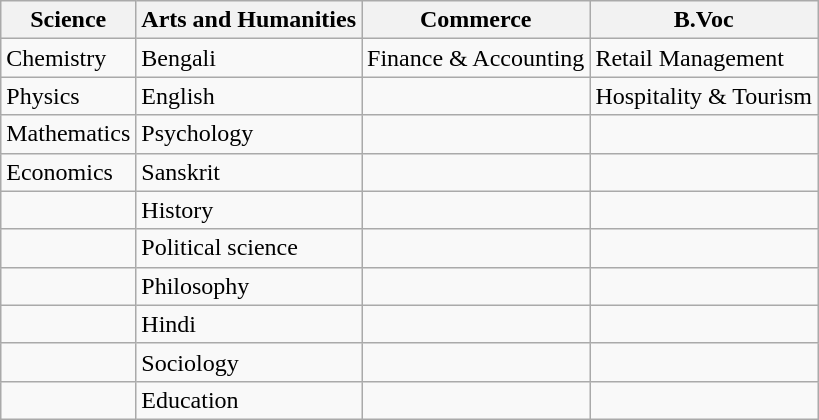<table class="wikitable">
<tr>
<th>Science</th>
<th>Arts and Humanities</th>
<th>Commerce</th>
<th>B.Voc</th>
</tr>
<tr>
<td>Chemistry</td>
<td>Bengali</td>
<td>Finance & Accounting</td>
<td>Retail Management</td>
</tr>
<tr>
<td>Physics</td>
<td>English</td>
<td></td>
<td>Hospitality & Tourism</td>
</tr>
<tr>
<td>Mathematics</td>
<td>Psychology</td>
<td></td>
<td></td>
</tr>
<tr>
<td>Economics</td>
<td>Sanskrit</td>
<td></td>
<td></td>
</tr>
<tr>
<td></td>
<td>History</td>
<td></td>
<td></td>
</tr>
<tr>
<td></td>
<td>Political science</td>
<td></td>
<td></td>
</tr>
<tr>
<td></td>
<td>Philosophy</td>
<td></td>
<td></td>
</tr>
<tr>
<td></td>
<td>Hindi</td>
<td></td>
<td></td>
</tr>
<tr>
<td></td>
<td>Sociology</td>
<td></td>
<td></td>
</tr>
<tr>
<td></td>
<td>Education</td>
<td></td>
<td></td>
</tr>
</table>
